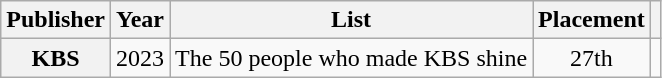<table class="wikitable plainrowheaders sortable">
<tr>
<th scope="col">Publisher</th>
<th scope="col">Year</th>
<th scope="col">List</th>
<th scope="col">Placement</th>
<th scope="col" class="unsortable"></th>
</tr>
<tr>
<th scope="row">KBS</th>
<td>2023</td>
<td>The 50 people who made KBS shine</td>
<td style="text-align:center">27th</td>
<td style="text-align:center"></td>
</tr>
</table>
